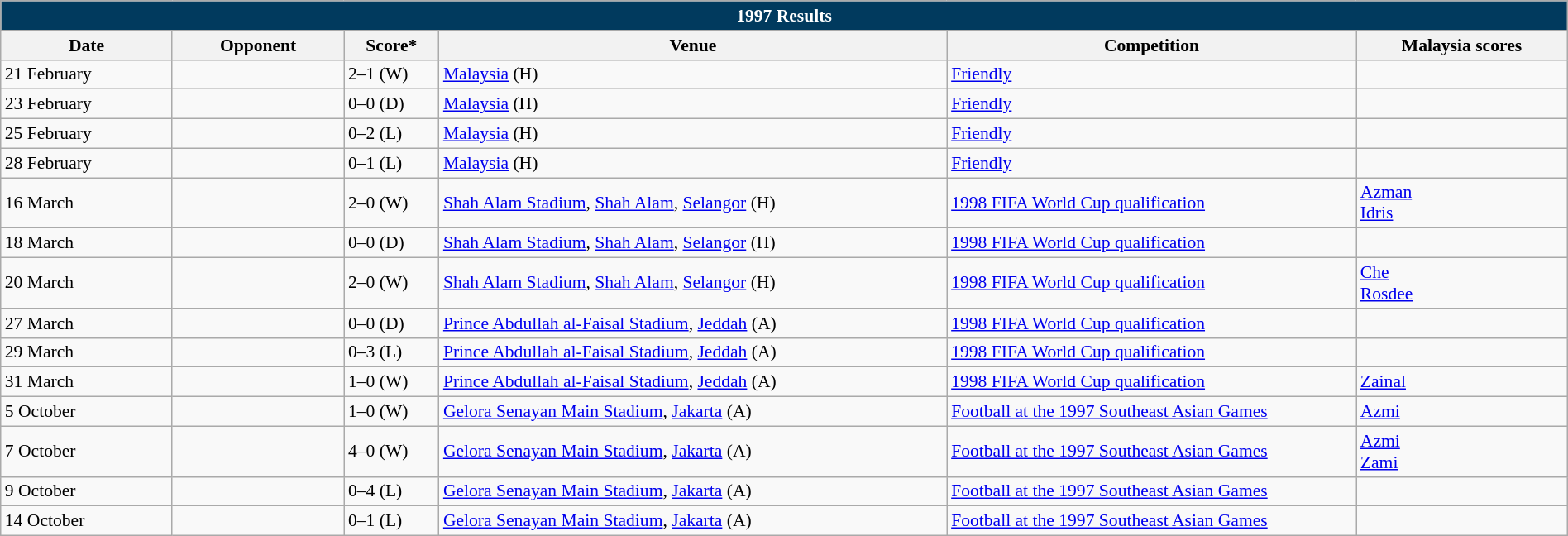<table class="wikitable" width=100% style="text-align:left;font-size:90%;">
<tr>
<th colspan=9 style="background: #013A5E; color: #FFFFFF;">1997 Results</th>
</tr>
<tr>
<th width=80>Date</th>
<th width=80>Opponent</th>
<th width=20>Score*</th>
<th width=250>Venue</th>
<th width=200>Competition</th>
<th width=100>Malaysia scores</th>
</tr>
<tr>
<td>21 February</td>
<td></td>
<td>2–1 (W)</td>
<td><a href='#'>Malaysia</a> (H)</td>
<td><a href='#'>Friendly</a></td>
<td></td>
</tr>
<tr>
<td>23 February</td>
<td></td>
<td>0–0 (D)</td>
<td><a href='#'>Malaysia</a> (H)</td>
<td><a href='#'>Friendly</a></td>
<td></td>
</tr>
<tr>
<td>25 February</td>
<td></td>
<td>0–2 (L)</td>
<td><a href='#'>Malaysia</a> (H)</td>
<td><a href='#'>Friendly</a></td>
<td></td>
</tr>
<tr>
<td>28 February</td>
<td></td>
<td>0–1 (L)</td>
<td><a href='#'>Malaysia</a> (H)</td>
<td><a href='#'>Friendly</a></td>
<td></td>
</tr>
<tr>
<td>16 March</td>
<td></td>
<td>2–0 (W)</td>
<td><a href='#'>Shah Alam Stadium</a>, <a href='#'>Shah Alam</a>, <a href='#'>Selangor</a> (H)</td>
<td><a href='#'>1998 FIFA World Cup qualification</a></td>
<td><a href='#'>Azman</a> <br><a href='#'>Idris</a> </td>
</tr>
<tr>
<td>18 March</td>
<td></td>
<td>0–0 (D)</td>
<td><a href='#'>Shah Alam Stadium</a>, <a href='#'>Shah Alam</a>, <a href='#'>Selangor</a> (H)</td>
<td><a href='#'>1998 FIFA World Cup qualification</a></td>
<td></td>
</tr>
<tr>
<td>20 March</td>
<td></td>
<td>2–0 (W)</td>
<td><a href='#'>Shah Alam Stadium</a>, <a href='#'>Shah Alam</a>, <a href='#'>Selangor</a> (H)</td>
<td><a href='#'>1998 FIFA World Cup qualification</a></td>
<td><a href='#'>Che</a> <br><a href='#'>Rosdee</a> </td>
</tr>
<tr>
<td>27 March</td>
<td></td>
<td>0–0 (D)</td>
<td><a href='#'>Prince Abdullah al-Faisal Stadium</a>, <a href='#'>Jeddah</a> (A)</td>
<td><a href='#'>1998 FIFA World Cup qualification</a></td>
<td></td>
</tr>
<tr>
<td>29 March</td>
<td></td>
<td>0–3 (L)</td>
<td><a href='#'>Prince Abdullah al-Faisal Stadium</a>, <a href='#'>Jeddah</a> (A)</td>
<td><a href='#'>1998 FIFA World Cup qualification</a></td>
<td></td>
</tr>
<tr>
<td>31 March</td>
<td></td>
<td>1–0 (W)</td>
<td><a href='#'>Prince Abdullah al-Faisal Stadium</a>, <a href='#'>Jeddah</a> (A)</td>
<td><a href='#'>1998 FIFA World Cup qualification</a></td>
<td><a href='#'>Zainal</a> </td>
</tr>
<tr>
<td>5 October</td>
<td></td>
<td>1–0 (W)</td>
<td><a href='#'>Gelora Senayan Main Stadium</a>, <a href='#'>Jakarta</a> (A)</td>
<td><a href='#'>Football at the 1997 Southeast Asian Games</a></td>
<td><a href='#'>Azmi</a> </td>
</tr>
<tr>
<td>7 October</td>
<td></td>
<td>4–0 (W)</td>
<td><a href='#'>Gelora Senayan Main Stadium</a>, <a href='#'>Jakarta</a> (A)</td>
<td><a href='#'>Football at the 1997 Southeast Asian Games</a></td>
<td><a href='#'>Azmi</a>    <br> <a href='#'>Zami</a> </td>
</tr>
<tr>
<td>9 October</td>
<td></td>
<td>0–4 (L)</td>
<td><a href='#'>Gelora Senayan Main Stadium</a>, <a href='#'>Jakarta</a> (A)</td>
<td><a href='#'>Football at the 1997 Southeast Asian Games</a></td>
<td></td>
</tr>
<tr>
<td>14 October</td>
<td></td>
<td>0–1 (L)</td>
<td><a href='#'>Gelora Senayan Main Stadium</a>, <a href='#'>Jakarta</a> (A)</td>
<td><a href='#'>Football at the 1997 Southeast Asian Games</a></td>
<td></td>
</tr>
</table>
